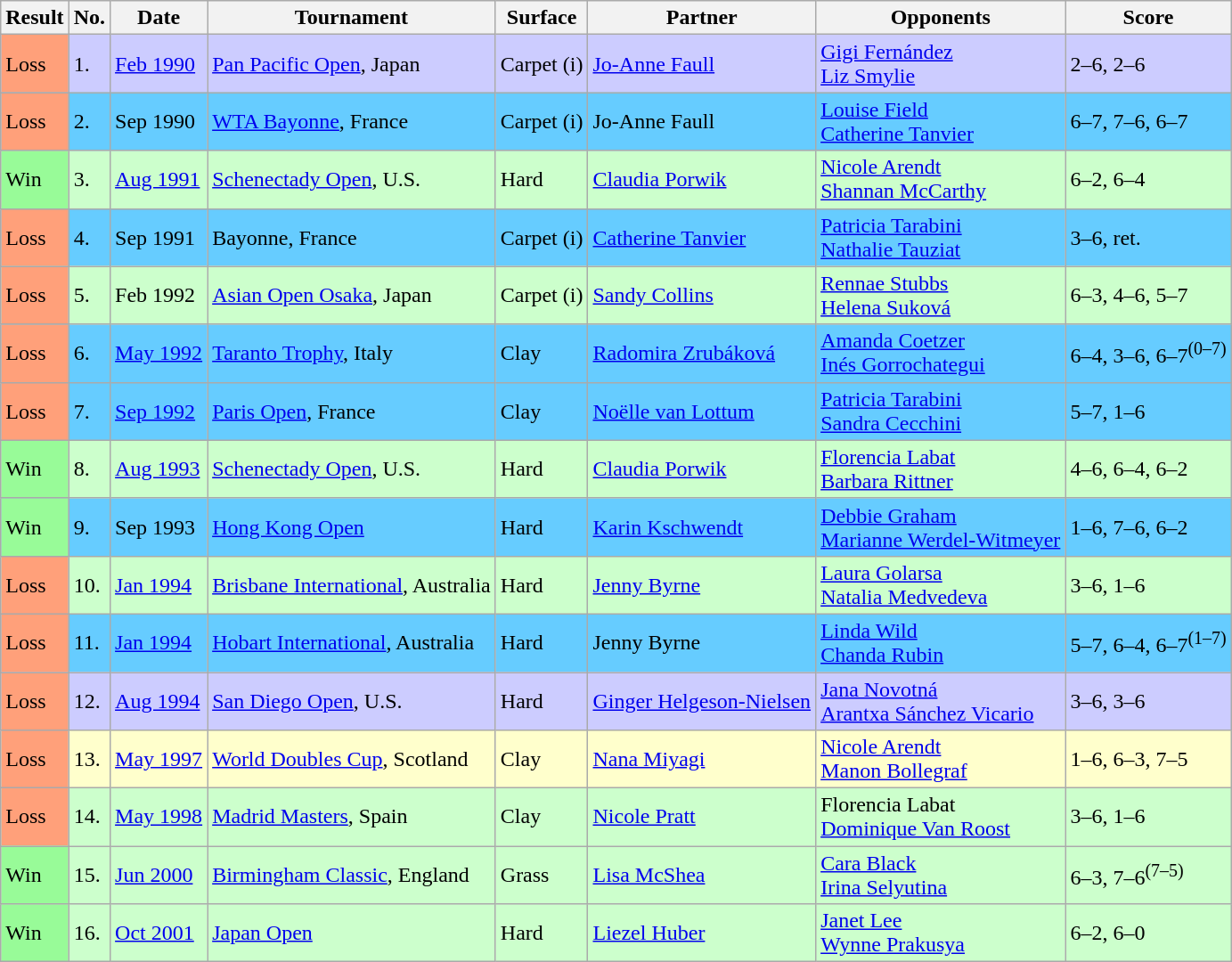<table class="sortable wikitable"">
<tr>
<th>Result</th>
<th>No.</th>
<th>Date</th>
<th>Tournament</th>
<th>Surface</th>
<th>Partner</th>
<th>Opponents</th>
<th class="unsortable">Score</th>
</tr>
<tr bgcolor="ccccff">
<td style="background:#ffa07a;">Loss</td>
<td>1.</td>
<td><a href='#'>Feb 1990</a></td>
<td><a href='#'>Pan Pacific Open</a>, Japan</td>
<td>Carpet (i)</td>
<td> <a href='#'>Jo-Anne Faull</a></td>
<td> <a href='#'>Gigi Fernández</a> <br>  <a href='#'>Liz Smylie</a></td>
<td>2–6, 2–6</td>
</tr>
<tr bgcolor="66CCFF">
<td style="background:#ffa07a;">Loss</td>
<td>2.</td>
<td>Sep 1990</td>
<td><a href='#'>WTA Bayonne</a>, France</td>
<td>Carpet (i)</td>
<td> Jo-Anne Faull</td>
<td> <a href='#'>Louise Field</a> <br>  <a href='#'>Catherine Tanvier</a></td>
<td>6–7, 7–6, 6–7</td>
</tr>
<tr bgcolor="CCFFCC">
<td style="background:#98fb98;">Win</td>
<td>3.</td>
<td><a href='#'>Aug 1991</a></td>
<td><a href='#'>Schenectady Open</a>, U.S.</td>
<td>Hard</td>
<td> <a href='#'>Claudia Porwik</a></td>
<td> <a href='#'>Nicole Arendt</a> <br>  <a href='#'>Shannan McCarthy</a></td>
<td>6–2, 6–4</td>
</tr>
<tr bgcolor="66CCFF">
<td style="background:#ffa07a;">Loss</td>
<td>4.</td>
<td>Sep 1991</td>
<td>Bayonne, France</td>
<td>Carpet (i)</td>
<td> <a href='#'>Catherine Tanvier</a></td>
<td> <a href='#'>Patricia Tarabini</a> <br>  <a href='#'>Nathalie Tauziat</a></td>
<td>3–6, ret.</td>
</tr>
<tr bgcolor="CCFFCC">
<td style="background:#ffa07a;">Loss</td>
<td>5.</td>
<td>Feb 1992</td>
<td><a href='#'>Asian Open Osaka</a>, Japan</td>
<td>Carpet (i)</td>
<td> <a href='#'>Sandy Collins</a></td>
<td> <a href='#'>Rennae Stubbs</a> <br>  <a href='#'>Helena Suková</a></td>
<td>6–3, 4–6, 5–7</td>
</tr>
<tr bgcolor="66CCFF">
<td style="background:#ffa07a;">Loss</td>
<td>6.</td>
<td><a href='#'>May 1992</a></td>
<td><a href='#'>Taranto Trophy</a>, Italy</td>
<td>Clay</td>
<td> <a href='#'>Radomira Zrubáková</a></td>
<td> <a href='#'>Amanda Coetzer</a> <br>  <a href='#'>Inés Gorrochategui</a></td>
<td>6–4, 3–6, 6–7<sup>(0–7)</sup></td>
</tr>
<tr bgcolor="66CCFF">
<td style="background:#ffa07a;">Loss</td>
<td>7.</td>
<td><a href='#'>Sep 1992</a></td>
<td><a href='#'>Paris Open</a>, France</td>
<td>Clay</td>
<td> <a href='#'>Noëlle van Lottum</a></td>
<td> <a href='#'>Patricia Tarabini</a> <br>  <a href='#'>Sandra Cecchini</a></td>
<td>5–7, 1–6</td>
</tr>
<tr bgcolor="CCFFCC">
<td style="background:#98fb98;">Win</td>
<td>8.</td>
<td><a href='#'>Aug 1993</a></td>
<td><a href='#'>Schenectady Open</a>, U.S.</td>
<td>Hard</td>
<td> <a href='#'>Claudia Porwik</a></td>
<td> <a href='#'>Florencia Labat</a> <br>  <a href='#'>Barbara Rittner</a></td>
<td>4–6, 6–4, 6–2</td>
</tr>
<tr bgcolor="66CCFF">
<td style="background:#98fb98;">Win</td>
<td>9.</td>
<td>Sep 1993</td>
<td><a href='#'>Hong Kong Open</a></td>
<td>Hard</td>
<td> <a href='#'>Karin Kschwendt</a></td>
<td> <a href='#'>Debbie Graham</a> <br>  <a href='#'>Marianne Werdel-Witmeyer</a></td>
<td>1–6, 7–6, 6–2</td>
</tr>
<tr bgcolor="CCFFCC">
<td style="background:#ffa07a;">Loss</td>
<td>10.</td>
<td><a href='#'>Jan 1994</a></td>
<td><a href='#'>Brisbane International</a>, Australia</td>
<td>Hard</td>
<td> <a href='#'>Jenny Byrne</a></td>
<td> <a href='#'>Laura Golarsa</a> <br>  <a href='#'>Natalia Medvedeva</a></td>
<td>3–6, 1–6</td>
</tr>
<tr bgcolor="66CCFF">
<td style="background:#ffa07a;">Loss</td>
<td>11.</td>
<td><a href='#'>Jan 1994</a></td>
<td><a href='#'>Hobart International</a>, Australia</td>
<td>Hard</td>
<td> Jenny Byrne</td>
<td> <a href='#'>Linda Wild</a> <br>  <a href='#'>Chanda Rubin</a></td>
<td>5–7, 6–4, 6–7<sup>(1–7)</sup></td>
</tr>
<tr bgcolor="ccccff">
<td style="background:#ffa07a;">Loss</td>
<td>12.</td>
<td><a href='#'>Aug 1994</a></td>
<td><a href='#'>San Diego Open</a>, U.S.</td>
<td>Hard</td>
<td> <a href='#'>Ginger Helgeson-Nielsen</a></td>
<td> <a href='#'>Jana Novotná</a> <br>  <a href='#'>Arantxa Sánchez Vicario</a></td>
<td>3–6, 3–6</td>
</tr>
<tr bgcolor="#ffffcc">
<td style="background:#ffa07a;">Loss</td>
<td>13.</td>
<td><a href='#'>May 1997</a></td>
<td><a href='#'>World Doubles Cup</a>, Scotland</td>
<td>Clay</td>
<td> <a href='#'>Nana Miyagi</a></td>
<td> <a href='#'>Nicole Arendt</a> <br>  <a href='#'>Manon Bollegraf</a></td>
<td>1–6, 6–3, 7–5</td>
</tr>
<tr bgcolor="CCFFCC">
<td style="background:#ffa07a;">Loss</td>
<td>14.</td>
<td><a href='#'>May 1998</a></td>
<td><a href='#'>Madrid Masters</a>, Spain</td>
<td>Clay</td>
<td> <a href='#'>Nicole Pratt</a></td>
<td> Florencia Labat <br>  <a href='#'>Dominique Van Roost</a></td>
<td>3–6, 1–6</td>
</tr>
<tr bgcolor="CCFFCC">
<td style="background:#98fb98;">Win</td>
<td>15.</td>
<td><a href='#'>Jun 2000</a></td>
<td><a href='#'>Birmingham Classic</a>, England</td>
<td>Grass</td>
<td> <a href='#'>Lisa McShea</a></td>
<td> <a href='#'>Cara Black</a> <br>  <a href='#'>Irina Selyutina</a></td>
<td>6–3, 7–6<sup>(7–5)</sup></td>
</tr>
<tr bgcolor="CCFFCC">
<td style="background:#98fb98;">Win</td>
<td>16.</td>
<td><a href='#'>Oct 2001</a></td>
<td><a href='#'>Japan Open</a></td>
<td>Hard</td>
<td> <a href='#'>Liezel Huber</a></td>
<td> <a href='#'>Janet Lee</a> <br>  <a href='#'>Wynne Prakusya</a></td>
<td>6–2, 6–0</td>
</tr>
</table>
